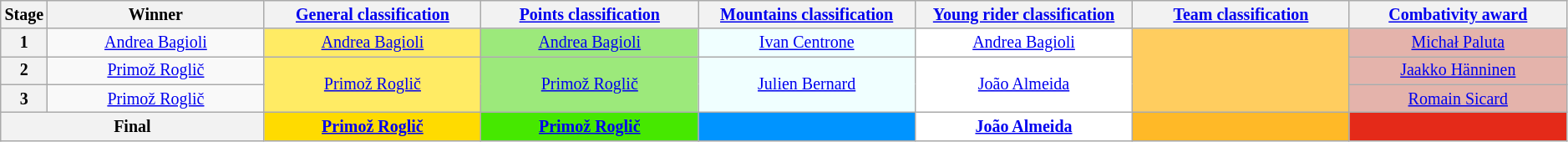<table class="wikitable" style="text-align: center; font-size:smaller;">
<tr>
<th style="width:1%;">Stage</th>
<th style="width:14%;">Winner</th>
<th style="width:14%;"><a href='#'>General classification</a><br></th>
<th style="width:14%;"><a href='#'>Points classification</a><br></th>
<th style="width:14%;"><a href='#'>Mountains classification</a><br></th>
<th style="width:14%;"><a href='#'>Young rider classification</a><br></th>
<th style="width:14%;"><a href='#'>Team classification</a></th>
<th style="width:14%;"><a href='#'>Combativity award</a><br></th>
</tr>
<tr>
<th>1</th>
<td><a href='#'>Andrea Bagioli</a></td>
<td style="background:#FFEB64;"><a href='#'>Andrea Bagioli</a></td>
<td style="background:#9CE97B;"><a href='#'>Andrea Bagioli</a></td>
<td style="background:azure;"><a href='#'>Ivan Centrone</a></td>
<td style="background:white;"><a href='#'>Andrea Bagioli</a></td>
<td style="background:#FFCD5F;" rowspan="3"></td>
<td style="background:#E4B3AB;"><a href='#'>Michał Paluta</a></td>
</tr>
<tr>
<th>2</th>
<td><a href='#'>Primož Roglič</a></td>
<td style="background:#FFEB64;" rowspan="2"><a href='#'>Primož Roglič</a></td>
<td style="background:#9CE97B;" rowspan="2"><a href='#'>Primož Roglič</a></td>
<td style="background:azure;" rowspan="2"><a href='#'>Julien Bernard</a></td>
<td style="background:white;" rowspan="2"><a href='#'>João Almeida</a></td>
<td style="background:#E4B3AB;"><a href='#'>Jaakko Hänninen</a></td>
</tr>
<tr>
<th>3</th>
<td><a href='#'>Primož Roglič</a></td>
<td style="background:#E4B3AB;"><a href='#'>Romain Sicard</a></td>
</tr>
<tr>
<th colspan=2><strong>Final</strong></th>
<th style="background:#FFDB00;"><a href='#'>Primož Roglič</a></th>
<th style="background:#46E800;"><a href='#'>Primož Roglič</a></th>
<th style="background:#0094FF"></th>
<th style="background:white;"><a href='#'>João Almeida</a></th>
<th style="background:#FFB927;"></th>
<th style="background:#E42A19;"></th>
</tr>
</table>
